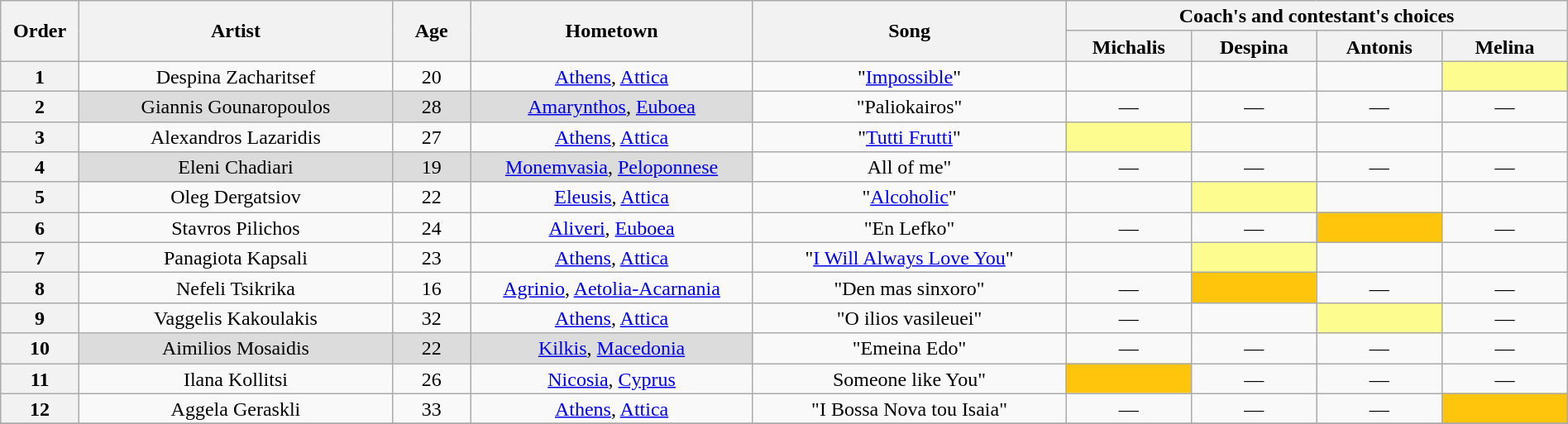<table class="wikitable" style="text-align:center; line-height:17px; width:100%;">
<tr>
<th scope="col" rowspan="2" width="05%">Order</th>
<th scope="col" rowspan="2" width="20%">Artist</th>
<th scope="col" rowspan="2" width="05%">Age</th>
<th scope="col" rowspan="2" width="18%">Hometown</th>
<th scope="col" rowspan="2" width="20%">Song</th>
<th scope="col" colspan="4" width="32%">Coach's and contestant's choices</th>
</tr>
<tr>
<th width="08%">Michalis</th>
<th width="08%">Despina</th>
<th width="08%">Antonis</th>
<th width="08%">Melina</th>
</tr>
<tr>
<th>1</th>
<td>Despina Zacharitsef</td>
<td>20</td>
<td><a href='#'>Athens</a>, <a href='#'>Attica</a></td>
<td>"<a href='#'>Impossible</a>"</td>
<td></td>
<td></td>
<td></td>
<td style="background: #fdfc8f;"></td>
</tr>
<tr>
<th>2</th>
<td style="background: #DCDCDC;">Giannis Gounaropoulos</td>
<td style="background: #DCDCDC;">28</td>
<td style="background: #DCDCDC;"><a href='#'>Amarynthos</a>, <a href='#'>Euboea</a></td>
<td>"Paliokairos"</td>
<td>—</td>
<td>—</td>
<td>—</td>
<td>—</td>
</tr>
<tr>
<th>3</th>
<td>Alexandros Lazaridis</td>
<td>27</td>
<td><a href='#'>Athens</a>, <a href='#'>Attica</a></td>
<td>"<a href='#'>Tutti Frutti</a>"</td>
<td style="background: #fdfc8f;"></td>
<td></td>
<td></td>
<td></td>
</tr>
<tr>
<th>4</th>
<td style="background: #DCDCDC;">Eleni Chadiari</td>
<td style="background: #DCDCDC;">19</td>
<td style="background: #DCDCDC;"><a href='#'>Monemvasia</a>, <a href='#'>Peloponnese</a></td>
<td "All of Me (John Legend song)>All of me"</td>
<td>—</td>
<td>—</td>
<td>—</td>
<td>—</td>
</tr>
<tr>
<th>5</th>
<td>Oleg Dergatsiov</td>
<td>22</td>
<td><a href='#'>Eleusis</a>, <a href='#'>Attica</a></td>
<td>"<a href='#'>Alcoholic</a>"</td>
<td></td>
<td style="background: #fdfc8f;"></td>
<td></td>
<td></td>
</tr>
<tr>
<th>6</th>
<td>Stavros Pilichos</td>
<td>24</td>
<td><a href='#'>Aliveri</a>, <a href='#'>Euboea</a></td>
<td>"En Lefko"</td>
<td>—</td>
<td>—</td>
<td style="background: #FFC40C"></td>
<td>—</td>
</tr>
<tr>
<th>7</th>
<td>Panagiota Kapsali</td>
<td>23</td>
<td><a href='#'>Athens</a>, <a href='#'>Attica</a></td>
<td>"<a href='#'>I Will Always Love You</a>"</td>
<td></td>
<td style="background: #fdfc8f;"></td>
<td></td>
<td></td>
</tr>
<tr>
<th>8</th>
<td>Nefeli Tsikrika</td>
<td>16</td>
<td><a href='#'>Agrinio</a>, <a href='#'>Aetolia-Acarnania</a></td>
<td>"Den mas sinxoro"</td>
<td>—</td>
<td style="background: #FFC40C"></td>
<td>—</td>
<td>—</td>
</tr>
<tr>
<th>9</th>
<td>Vaggelis Kakoulakis</td>
<td>32</td>
<td><a href='#'>Athens</a>, <a href='#'>Attica</a></td>
<td>"O ilios vasileuei"</td>
<td>—</td>
<td></td>
<td style="background: #fdfc8f;"></td>
<td>—</td>
</tr>
<tr>
<th>10</th>
<td style="background: #DCDCDC;">Aimilios Mosaidis</td>
<td style="background: #DCDCDC;">22</td>
<td style="background: #DCDCDC;"><a href='#'>Kilkis</a>, <a href='#'>Macedonia</a></td>
<td>"Emeina Edo"</td>
<td>—</td>
<td>—</td>
<td>—</td>
<td>—</td>
</tr>
<tr>
<th>11</th>
<td>Ilana Kollitsi</td>
<td>26</td>
<td><a href='#'>Nicosia</a>, <a href='#'>Cyprus</a></td>
<td "Someone like You (Adele song)>Someone like You"</td>
<td style="background: #FFC40C"></td>
<td>—</td>
<td>—</td>
<td>—</td>
</tr>
<tr>
<th>12</th>
<td>Aggela Geraskli</td>
<td>33</td>
<td><a href='#'>Athens</a>, <a href='#'>Attica</a></td>
<td>"I Bossa Nova tou Isaia"</td>
<td>—</td>
<td>—</td>
<td>—</td>
<td style="background: #FFC40C"></td>
</tr>
<tr>
</tr>
</table>
